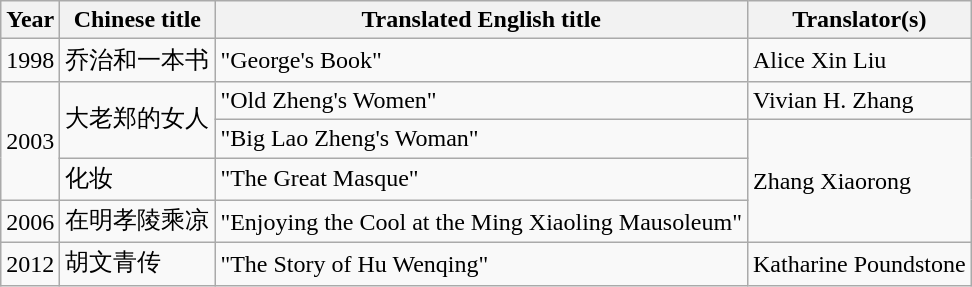<table class="wikitable" style="height: 100px">
<tr>
<th>Year</th>
<th>Chinese title</th>
<th>Translated English title</th>
<th>Translator(s)</th>
</tr>
<tr>
<td>1998</td>
<td>乔治和一本书</td>
<td>"George's Book"</td>
<td>Alice Xin Liu</td>
</tr>
<tr>
<td rowspan=3>2003</td>
<td rowspan=2>大老郑的女人</td>
<td>"Old Zheng's Women"</td>
<td>Vivian H. Zhang</td>
</tr>
<tr>
<td>"Big Lao Zheng's Woman"</td>
<td rowspan=3>Zhang Xiaorong</td>
</tr>
<tr>
<td>化妆</td>
<td>"The Great Masque"</td>
</tr>
<tr>
<td>2006</td>
<td>在明孝陵乘凉</td>
<td>"Enjoying the Cool at the Ming Xiaoling Mausoleum"</td>
</tr>
<tr>
<td>2012</td>
<td>胡文青传</td>
<td>"The Story of Hu Wenqing"</td>
<td>Katharine Poundstone</td>
</tr>
</table>
